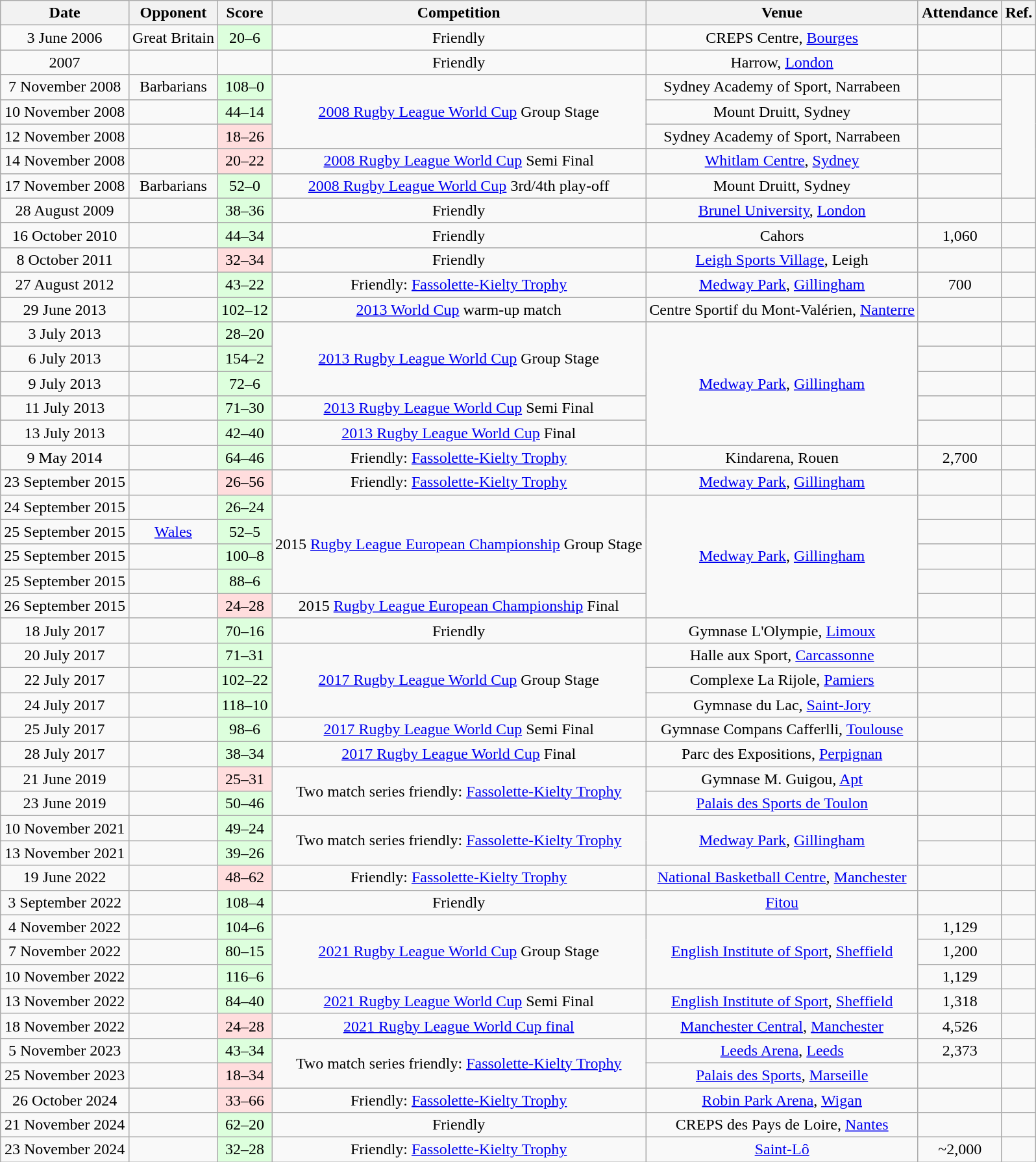<table class="wikitable" style="text-align: center;">
<tr>
<th>Date</th>
<th>Opponent</th>
<th>Score</th>
<th>Competition</th>
<th>Venue</th>
<th>Attendance</th>
<th>Ref.</th>
</tr>
<tr>
<td>3 June 2006</td>
<td> Great Britain</td>
<td style="background:#ddffdd;">20–6</td>
<td>Friendly</td>
<td>CREPS Centre, <a href='#'>Bourges</a></td>
<td></td>
<td></td>
</tr>
<tr>
<td>2007</td>
<td></td>
<td></td>
<td>Friendly</td>
<td>Harrow, <a href='#'>London</a></td>
<td></td>
<td></td>
</tr>
<tr>
<td>7 November 2008</td>
<td>Barbarians</td>
<td style="background:#ddffdd;">108–0</td>
<td rowspan=3><a href='#'>2008 Rugby League World Cup</a> Group Stage</td>
<td>Sydney Academy of Sport, Narrabeen</td>
<td></td>
<td rowspan="5"></td>
</tr>
<tr>
<td>10 November 2008</td>
<td></td>
<td style="background:#ddffdd;">44–14</td>
<td>Mount Druitt, Sydney</td>
<td></td>
</tr>
<tr>
<td>12 November 2008</td>
<td></td>
<td style="background:#ffdddd;">18–26</td>
<td>Sydney Academy of Sport, Narrabeen</td>
<td></td>
</tr>
<tr>
<td>14 November 2008</td>
<td></td>
<td style="background:#ffdddd;">20–22</td>
<td><a href='#'>2008 Rugby League World Cup</a> Semi Final</td>
<td><a href='#'>Whitlam Centre</a>, <a href='#'>Sydney</a></td>
<td></td>
</tr>
<tr>
<td>17 November 2008</td>
<td>Barbarians</td>
<td style="background:#ddffdd;">52–0</td>
<td><a href='#'>2008 Rugby League World Cup</a> 3rd/4th play-off</td>
<td>Mount Druitt, Sydney</td>
<td></td>
</tr>
<tr>
<td>28 August 2009</td>
<td></td>
<td style="background:#ddffdd;">38–36</td>
<td>Friendly</td>
<td><a href='#'>Brunel University</a>, <a href='#'>London</a></td>
<td></td>
<td></td>
</tr>
<tr>
<td>16 October 2010</td>
<td></td>
<td style="background:#ddffdd;">44–34</td>
<td>Friendly</td>
<td>Cahors</td>
<td>1,060</td>
<td></td>
</tr>
<tr>
<td>8 October 2011</td>
<td></td>
<td style="background:#ffdddd;">32–34</td>
<td>Friendly</td>
<td><a href='#'>Leigh Sports Village</a>, Leigh</td>
<td></td>
<td></td>
</tr>
<tr>
<td>27 August 2012</td>
<td></td>
<td style="background:#ddffdd;">43–22</td>
<td>Friendly: <a href='#'>Fassolette-Kielty Trophy</a></td>
<td><a href='#'>Medway Park</a>, <a href='#'>Gillingham</a></td>
<td>700</td>
<td></td>
</tr>
<tr>
<td>29 June 2013</td>
<td></td>
<td style="background:#ddffdd;">102–12</td>
<td><a href='#'>2013 World Cup</a> warm-up match</td>
<td>Centre Sportif du Mont-Valérien, <a href='#'>Nanterre</a></td>
<td></td>
<td></td>
</tr>
<tr>
<td>3 July 2013</td>
<td></td>
<td style="background:#ddffdd;">28–20</td>
<td rowspan=3><a href='#'>2013 Rugby League World Cup</a> Group Stage</td>
<td rowspan=5><a href='#'>Medway Park</a>, <a href='#'>Gillingham</a></td>
<td></td>
<td></td>
</tr>
<tr>
<td>6 July 2013</td>
<td></td>
<td style="background:#ddffdd;">154–2</td>
<td></td>
<td></td>
</tr>
<tr>
<td>9 July 2013</td>
<td></td>
<td style="background:#ddffdd;">72–6</td>
<td></td>
<td></td>
</tr>
<tr>
<td>11 July 2013</td>
<td></td>
<td style="background:#ddffdd;">71–30</td>
<td><a href='#'>2013 Rugby League World Cup</a> Semi Final</td>
<td></td>
<td></td>
</tr>
<tr>
<td>13 July 2013</td>
<td></td>
<td style="background:#ddffdd;">42–40</td>
<td><a href='#'>2013 Rugby League World Cup</a> Final</td>
<td></td>
<td></td>
</tr>
<tr>
<td>9 May 2014</td>
<td></td>
<td style="background:#ddffdd;">64–46</td>
<td>Friendly: <a href='#'>Fassolette-Kielty Trophy</a></td>
<td>Kindarena, Rouen</td>
<td>2,700</td>
<td></td>
</tr>
<tr>
<td>23 September 2015</td>
<td></td>
<td style="background:#ffdddd;">26–56</td>
<td>Friendly: <a href='#'>Fassolette-Kielty Trophy</a></td>
<td><a href='#'>Medway Park</a>, <a href='#'>Gillingham</a></td>
<td></td>
<td></td>
</tr>
<tr>
<td>24 September 2015</td>
<td></td>
<td style="background:#ddffdd;">26–24</td>
<td rowspan=4>2015 <a href='#'>Rugby League European Championship</a> Group Stage</td>
<td rowspan=5><a href='#'>Medway Park</a>, <a href='#'>Gillingham</a></td>
<td></td>
<td></td>
</tr>
<tr>
<td>25 September 2015</td>
<td> <a href='#'>Wales</a></td>
<td style="background:#ddffdd;">52–5</td>
<td></td>
<td></td>
</tr>
<tr>
<td>25 September 2015</td>
<td></td>
<td style="background:#ddffdd;">100–8</td>
<td></td>
<td></td>
</tr>
<tr>
<td>25 September 2015</td>
<td></td>
<td style="background:#ddffdd;">88–6</td>
<td></td>
<td></td>
</tr>
<tr>
<td>26 September 2015</td>
<td></td>
<td style="background:#ffdddd;">24–28</td>
<td>2015 <a href='#'>Rugby League European Championship</a> Final</td>
<td></td>
<td></td>
</tr>
<tr>
<td>18 July 2017</td>
<td></td>
<td style="background:#ddffdd;">70–16</td>
<td>Friendly</td>
<td>Gymnase L'Olympie, <a href='#'>Limoux</a></td>
<td></td>
<td></td>
</tr>
<tr>
<td>20 July 2017</td>
<td></td>
<td style="background:#ddffdd;">71–31</td>
<td rowspan=3><a href='#'>2017 Rugby League World Cup</a> Group Stage</td>
<td>Halle aux Sport, <a href='#'>Carcassonne</a></td>
<td></td>
<td></td>
</tr>
<tr>
<td>22 July 2017</td>
<td></td>
<td style="background:#ddffdd;">102–22</td>
<td>Complexe La Rijole, <a href='#'>Pamiers</a></td>
<td></td>
<td></td>
</tr>
<tr>
<td>24 July 2017</td>
<td></td>
<td style="background:#ddffdd;">118–10</td>
<td>Gymnase du Lac, <a href='#'>Saint-Jory</a></td>
<td></td>
<td></td>
</tr>
<tr>
<td>25 July 2017</td>
<td></td>
<td style="background:#ddffdd;">98–6</td>
<td><a href='#'>2017 Rugby League World Cup</a> Semi Final</td>
<td>Gymnase Compans Cafferlli, <a href='#'>Toulouse</a></td>
<td></td>
<td></td>
</tr>
<tr>
<td>28 July 2017</td>
<td></td>
<td style="background:#ddffdd;">38–34</td>
<td><a href='#'>2017 Rugby League World Cup</a> Final</td>
<td>Parc des Expositions, <a href='#'>Perpignan</a></td>
<td></td>
<td></td>
</tr>
<tr>
<td>21 June 2019</td>
<td></td>
<td style="background:#ffdddd;">25–31</td>
<td rowspan=2>Two match series friendly: <a href='#'>Fassolette-Kielty Trophy</a></td>
<td>Gymnase M. Guigou, <a href='#'>Apt</a></td>
<td></td>
<td></td>
</tr>
<tr>
<td>23 June 2019</td>
<td></td>
<td style="background:#ddffdd;">50–46</td>
<td><a href='#'>Palais des Sports de Toulon</a></td>
<td></td>
<td></td>
</tr>
<tr>
<td>10 November 2021</td>
<td></td>
<td style="background:#ddffdd;">49–24</td>
<td rowspan=2>Two match series friendly: <a href='#'>Fassolette-Kielty Trophy</a></td>
<td rowspan=2><a href='#'>Medway Park</a>, <a href='#'>Gillingham</a></td>
<td></td>
<td></td>
</tr>
<tr>
<td>13 November 2021</td>
<td></td>
<td style="background:#ddffdd;">39–26</td>
<td></td>
<td></td>
</tr>
<tr>
<td>19 June 2022</td>
<td></td>
<td style="background:#ffdddd;">48–62</td>
<td>Friendly: <a href='#'>Fassolette-Kielty Trophy</a></td>
<td><a href='#'>National Basketball Centre</a>, <a href='#'>Manchester</a></td>
<td></td>
<td></td>
</tr>
<tr>
<td>3 September 2022</td>
<td></td>
<td style="background:#ddffdd;">108–4</td>
<td>Friendly</td>
<td><a href='#'>Fitou</a></td>
<td></td>
<td></td>
</tr>
<tr>
<td>4 November 2022</td>
<td></td>
<td style="background:#ddffdd;">104–6</td>
<td rowspan=3><a href='#'>2021 Rugby League World Cup</a> Group Stage</td>
<td rowspan="3"><a href='#'>English Institute of Sport</a>, <a href='#'>Sheffield</a></td>
<td>1,129</td>
<td></td>
</tr>
<tr>
<td>7 November 2022</td>
<td></td>
<td style="background:#ddffdd;">80–15</td>
<td>1,200</td>
<td></td>
</tr>
<tr>
<td>10 November 2022</td>
<td></td>
<td style="background:#ddffdd;">116–6</td>
<td>1,129</td>
<td></td>
</tr>
<tr>
<td>13 November 2022</td>
<td></td>
<td style="background:#ddffdd;">84–40</td>
<td><a href='#'>2021 Rugby League World Cup</a> Semi Final</td>
<td><a href='#'>English Institute of Sport</a>, <a href='#'>Sheffield</a></td>
<td>1,318</td>
<td></td>
</tr>
<tr>
<td>18 November 2022</td>
<td></td>
<td style="background:#ffdddd;">24–28</td>
<td><a href='#'>2021 Rugby League World Cup final</a></td>
<td><a href='#'>Manchester Central</a>, <a href='#'>Manchester</a></td>
<td>4,526</td>
<td></td>
</tr>
<tr>
<td>5 November 2023</td>
<td></td>
<td style="background:#ddffdd;">43–34</td>
<td rowspan=2>Two match series friendly: <a href='#'>Fassolette-Kielty Trophy</a></td>
<td><a href='#'>Leeds Arena</a>, <a href='#'>Leeds</a></td>
<td>2,373</td>
<td></td>
</tr>
<tr>
<td>25 November 2023</td>
<td></td>
<td style="background:#ffdddd;">18–34</td>
<td><a href='#'>Palais des Sports</a>, <a href='#'>Marseille</a></td>
<td></td>
<td></td>
</tr>
<tr>
<td>26 October 2024</td>
<td></td>
<td style="background:#ffdddd;">33–66</td>
<td>Friendly: <a href='#'>Fassolette-Kielty Trophy</a></td>
<td><a href='#'>Robin Park Arena</a>, <a href='#'>Wigan</a></td>
<td></td>
<td></td>
</tr>
<tr>
<td>21 November 2024</td>
<td></td>
<td style="background:#ddffdd;">62–20</td>
<td>Friendly</td>
<td>CREPS des Pays de Loire, <a href='#'>Nantes</a></td>
<td></td>
<td></td>
</tr>
<tr>
<td>23 November 2024</td>
<td></td>
<td style="background:#ddffdd;">32–28</td>
<td>Friendly: <a href='#'>Fassolette-Kielty Trophy</a></td>
<td><a href='#'>Saint-Lô</a></td>
<td>~2,000</td>
<td></td>
</tr>
</table>
